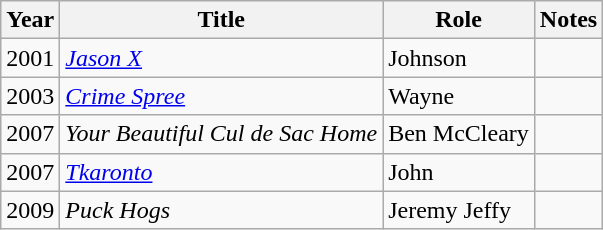<table class="wikitable sortable">
<tr>
<th>Year</th>
<th>Title</th>
<th>Role</th>
<th>Notes</th>
</tr>
<tr>
<td>2001</td>
<td><em><a href='#'>Jason X</a></em></td>
<td>Johnson</td>
<td></td>
</tr>
<tr>
<td>2003</td>
<td><em><a href='#'>Crime Spree</a></em></td>
<td>Wayne</td>
<td></td>
</tr>
<tr>
<td>2007</td>
<td><em>Your Beautiful Cul de Sac Home</em></td>
<td>Ben McCleary</td>
<td></td>
</tr>
<tr>
<td>2007</td>
<td><em><a href='#'>Tkaronto</a></em></td>
<td>John</td>
<td></td>
</tr>
<tr>
<td>2009</td>
<td><em>Puck Hogs</em></td>
<td>Jeremy Jeffy</td>
<td></td>
</tr>
</table>
